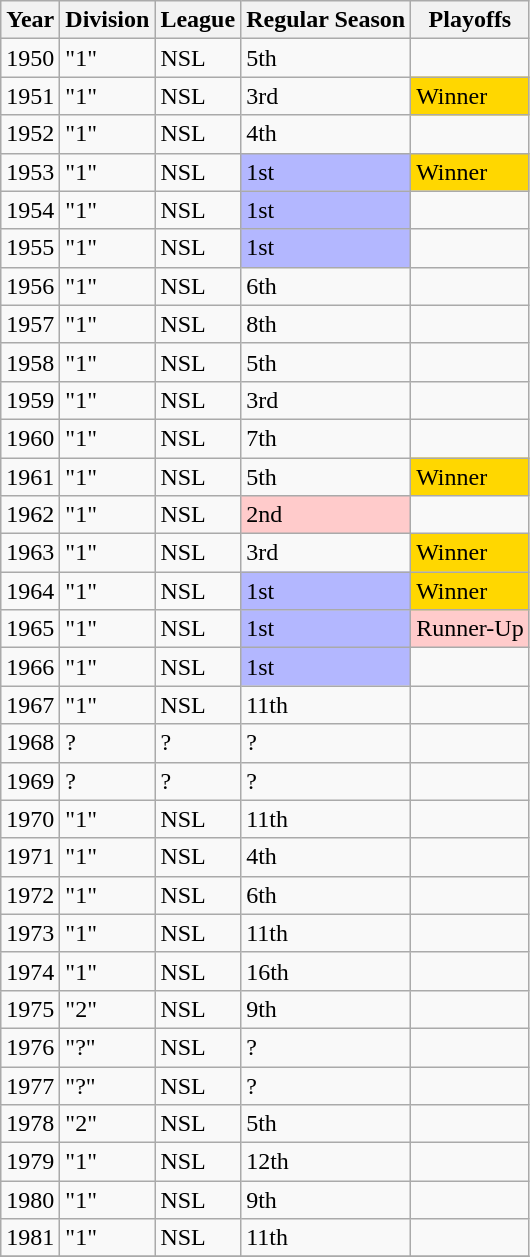<table class="wikitable">
<tr>
<th>Year</th>
<th>Division</th>
<th>League</th>
<th>Regular Season</th>
<th>Playoffs</th>
</tr>
<tr>
<td>1950</td>
<td>"1"</td>
<td>NSL</td>
<td>5th</td>
<td></td>
</tr>
<tr>
<td>1951</td>
<td>"1"</td>
<td>NSL</td>
<td>3rd</td>
<td bgcolor="gold">Winner</td>
</tr>
<tr>
<td>1952</td>
<td>"1"</td>
<td>NSL</td>
<td>4th</td>
<td></td>
</tr>
<tr>
<td>1953</td>
<td>"1"</td>
<td>NSL</td>
<td style="background:#b3b7ff;">1st</td>
<td bgcolor="gold">Winner</td>
</tr>
<tr>
<td>1954</td>
<td>"1"</td>
<td>NSL</td>
<td style="background:#b3b7ff;">1st</td>
<td></td>
</tr>
<tr>
<td>1955</td>
<td>"1"</td>
<td>NSL</td>
<td style="background:#b3b7ff;">1st</td>
<td></td>
</tr>
<tr>
<td>1956</td>
<td>"1"</td>
<td>NSL</td>
<td>6th</td>
<td></td>
</tr>
<tr>
<td>1957</td>
<td>"1"</td>
<td>NSL</td>
<td>8th</td>
<td></td>
</tr>
<tr>
<td>1958</td>
<td>"1"</td>
<td>NSL</td>
<td>5th</td>
<td></td>
</tr>
<tr>
<td>1959</td>
<td>"1"</td>
<td>NSL</td>
<td>3rd</td>
<td></td>
</tr>
<tr>
<td>1960</td>
<td>"1"</td>
<td>NSL</td>
<td>7th</td>
<td></td>
</tr>
<tr>
<td>1961</td>
<td>"1"</td>
<td>NSL</td>
<td>5th</td>
<td bgcolor="gold">Winner</td>
</tr>
<tr>
<td>1962</td>
<td>"1"</td>
<td>NSL</td>
<td style="background:#ffcbcb;">2nd</td>
<td></td>
</tr>
<tr>
<td>1963</td>
<td>"1"</td>
<td>NSL</td>
<td>3rd</td>
<td bgcolor="gold">Winner</td>
</tr>
<tr>
<td>1964</td>
<td>"1"</td>
<td>NSL</td>
<td style="background:#b3b7ff;">1st</td>
<td bgcolor="gold">Winner</td>
</tr>
<tr>
<td>1965</td>
<td>"1"</td>
<td>NSL</td>
<td style="background:#b3b7ff;">1st</td>
<td style="background:#ffcbcb;">Runner-Up</td>
</tr>
<tr>
<td>1966</td>
<td>"1"</td>
<td>NSL</td>
<td style="background:#b3b7ff;">1st</td>
<td></td>
</tr>
<tr>
<td>1967</td>
<td>"1"</td>
<td>NSL</td>
<td>11th</td>
<td></td>
</tr>
<tr>
<td>1968</td>
<td>?</td>
<td>?</td>
<td>?</td>
<td></td>
</tr>
<tr>
<td>1969</td>
<td>?</td>
<td>?</td>
<td>?</td>
<td></td>
</tr>
<tr>
<td>1970</td>
<td>"1"</td>
<td>NSL</td>
<td>11th</td>
<td></td>
</tr>
<tr>
<td>1971</td>
<td>"1"</td>
<td>NSL</td>
<td>4th</td>
<td></td>
</tr>
<tr>
<td>1972</td>
<td>"1"</td>
<td>NSL</td>
<td>6th</td>
<td></td>
</tr>
<tr>
<td>1973</td>
<td>"1"</td>
<td>NSL</td>
<td>11th</td>
<td></td>
</tr>
<tr>
<td>1974</td>
<td>"1"</td>
<td>NSL</td>
<td>16th</td>
<td></td>
</tr>
<tr>
<td>1975</td>
<td>"2"</td>
<td>NSL</td>
<td>9th</td>
<td></td>
</tr>
<tr>
<td>1976</td>
<td>"?"</td>
<td>NSL</td>
<td>?</td>
<td></td>
</tr>
<tr>
<td>1977</td>
<td>"?"</td>
<td>NSL</td>
<td>?</td>
<td></td>
</tr>
<tr>
<td>1978</td>
<td>"2"</td>
<td>NSL</td>
<td>5th</td>
<td></td>
</tr>
<tr>
<td>1979</td>
<td>"1"</td>
<td>NSL</td>
<td>12th</td>
<td></td>
</tr>
<tr>
<td>1980</td>
<td>"1"</td>
<td>NSL</td>
<td>9th</td>
<td></td>
</tr>
<tr>
<td>1981</td>
<td>"1"</td>
<td>NSL</td>
<td>11th</td>
<td></td>
</tr>
<tr>
</tr>
</table>
